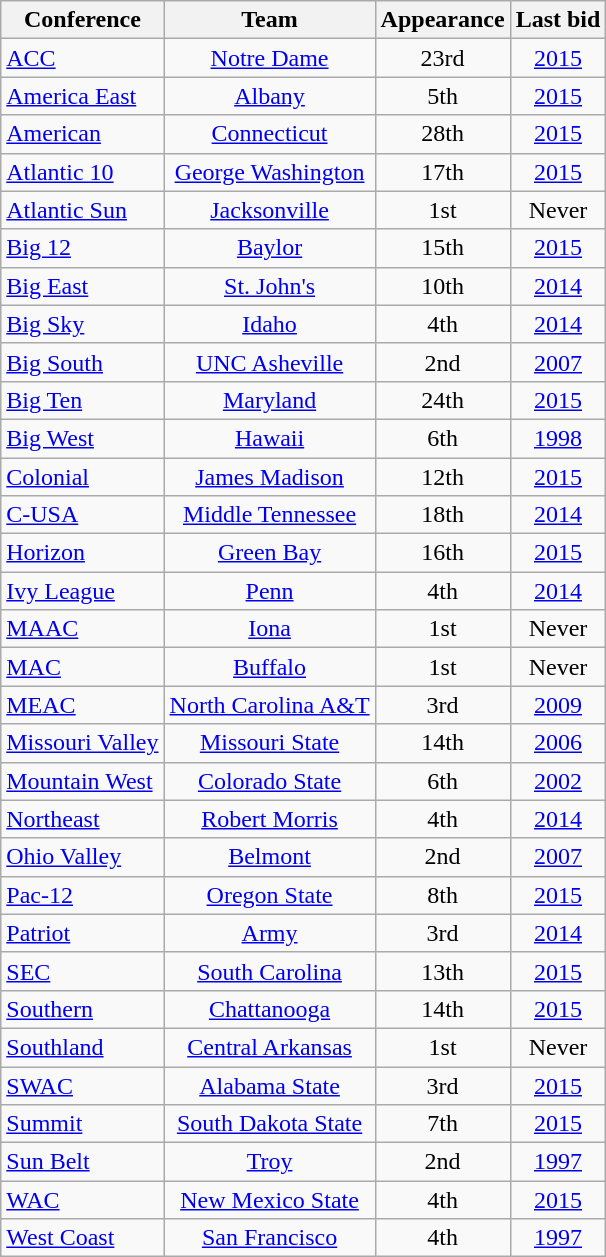<table class="wikitable sortable" style="text-align: center;">
<tr>
<th>Conference</th>
<th>Team</th>
<th data-sort-type="number">Appearance</th>
<th>Last bid</th>
</tr>
<tr>
<td align=left><a href='#'>ACC</a></td>
<td align=center><a href='#'>Notre Dame</a></td>
<td align=center>23rd</td>
<td align=center><a href='#'>2015</a></td>
</tr>
<tr>
<td align=left><a href='#'>America East</a></td>
<td align=center><a href='#'>Albany</a></td>
<td align=center>5th</td>
<td align=center><a href='#'>2015</a></td>
</tr>
<tr>
<td align=left><a href='#'>American</a></td>
<td align=center><a href='#'>Connecticut</a></td>
<td align=center>28th</td>
<td align=center><a href='#'>2015</a></td>
</tr>
<tr>
<td align=left><a href='#'>Atlantic 10</a></td>
<td align=center><a href='#'>George Washington</a></td>
<td align=center>17th</td>
<td align=center><a href='#'>2015</a></td>
</tr>
<tr>
<td align=left><a href='#'>Atlantic Sun</a></td>
<td align=center><a href='#'>Jacksonville</a></td>
<td align=center>1st</td>
<td align=center>Never</td>
</tr>
<tr>
<td align=left><a href='#'>Big 12</a></td>
<td align=center><a href='#'>Baylor</a></td>
<td align=center>15th</td>
<td align=center><a href='#'>2015</a></td>
</tr>
<tr>
<td align=left><a href='#'>Big East</a></td>
<td align=center><a href='#'>St. John's</a></td>
<td align=center>10th</td>
<td align=center><a href='#'>2014</a></td>
</tr>
<tr>
<td align=left><a href='#'>Big Sky</a></td>
<td align=center><a href='#'>Idaho</a></td>
<td align=center>4th</td>
<td align=center><a href='#'>2014</a></td>
</tr>
<tr>
<td align=left><a href='#'>Big South</a></td>
<td align=center><a href='#'>UNC Asheville</a></td>
<td align=center>2nd</td>
<td align=center><a href='#'>2007</a></td>
</tr>
<tr>
<td align=left><a href='#'>Big Ten</a></td>
<td align=center><a href='#'>Maryland</a></td>
<td align=center>24th</td>
<td align=center><a href='#'>2015</a></td>
</tr>
<tr>
<td align=left><a href='#'>Big West</a></td>
<td align=center><a href='#'>Hawaii</a></td>
<td align=center>6th</td>
<td align=center><a href='#'>1998</a></td>
</tr>
<tr>
<td align=left><a href='#'>Colonial</a></td>
<td align=center><a href='#'>James Madison</a></td>
<td align=center>12th</td>
<td align=center><a href='#'>2015</a></td>
</tr>
<tr>
<td align=left><a href='#'>C-USA</a></td>
<td align=center><a href='#'>Middle Tennessee</a></td>
<td align=center>18th</td>
<td align=center><a href='#'>2014</a></td>
</tr>
<tr>
<td align=left><a href='#'>Horizon</a></td>
<td align=center><a href='#'>Green Bay</a></td>
<td align=center>16th</td>
<td align=center><a href='#'>2015</a></td>
</tr>
<tr>
<td align=left><a href='#'>Ivy League</a></td>
<td align=center><a href='#'>Penn</a></td>
<td align=center>4th</td>
<td align=center><a href='#'>2014</a></td>
</tr>
<tr>
<td align=left><a href='#'>MAAC</a></td>
<td align=center><a href='#'>Iona</a></td>
<td align=center>1st</td>
<td align=center>Never</td>
</tr>
<tr>
<td align=left><a href='#'>MAC</a></td>
<td align=center><a href='#'>Buffalo</a></td>
<td align=center>1st</td>
<td align=center>Never</td>
</tr>
<tr>
<td align=left><a href='#'>MEAC</a></td>
<td align=center><a href='#'>North Carolina A&T</a></td>
<td align=center>3rd</td>
<td align=center><a href='#'>2009</a></td>
</tr>
<tr>
<td align=left><a href='#'>Missouri Valley</a></td>
<td align=center><a href='#'>Missouri State</a></td>
<td align=center>14th</td>
<td align=center><a href='#'>2006</a></td>
</tr>
<tr>
<td align=left><a href='#'>Mountain West</a></td>
<td align=center><a href='#'>Colorado State</a></td>
<td align=center>6th</td>
<td align=center><a href='#'>2002</a></td>
</tr>
<tr>
<td align=left><a href='#'>Northeast</a></td>
<td align=center><a href='#'>Robert Morris</a></td>
<td align=center>4th</td>
<td align=center><a href='#'>2014</a></td>
</tr>
<tr>
<td align=left><a href='#'>Ohio Valley</a></td>
<td align=center><a href='#'>Belmont</a></td>
<td align=center>2nd</td>
<td align=center><a href='#'>2007</a></td>
</tr>
<tr>
<td align=left><a href='#'>Pac-12</a></td>
<td align=center><a href='#'>Oregon State</a></td>
<td align=center>8th</td>
<td align=center><a href='#'>2015</a></td>
</tr>
<tr>
<td align=left><a href='#'>Patriot</a></td>
<td align=center><a href='#'>Army</a></td>
<td align=center>3rd</td>
<td align=center><a href='#'>2014</a></td>
</tr>
<tr>
<td align=left><a href='#'>SEC</a></td>
<td align=center><a href='#'>South Carolina</a></td>
<td align=center>13th</td>
<td align=center><a href='#'>2015</a></td>
</tr>
<tr>
<td align=left><a href='#'>Southern</a></td>
<td align=center><a href='#'>Chattanooga</a></td>
<td align=center>14th</td>
<td align=center><a href='#'>2015</a></td>
</tr>
<tr>
<td align=left><a href='#'>Southland</a></td>
<td align=center><a href='#'>Central Arkansas</a></td>
<td align=center>1st</td>
<td align=center>Never</td>
</tr>
<tr>
<td align=left><a href='#'>SWAC</a></td>
<td align=center><a href='#'>Alabama State</a></td>
<td align=center>3rd</td>
<td align=center><a href='#'>2015</a></td>
</tr>
<tr>
<td align=left><a href='#'>Summit</a></td>
<td align=center><a href='#'>South Dakota State</a></td>
<td align=center>7th</td>
<td align=center><a href='#'>2015</a></td>
</tr>
<tr>
<td align=left><a href='#'>Sun Belt</a></td>
<td align=center><a href='#'>Troy</a></td>
<td align=center>2nd</td>
<td align=center><a href='#'>1997</a></td>
</tr>
<tr>
<td align=left><a href='#'>WAC</a></td>
<td align=center><a href='#'>New Mexico State</a></td>
<td align=center>4th</td>
<td align=center><a href='#'>2015</a></td>
</tr>
<tr>
<td align=left><a href='#'>West Coast</a></td>
<td align=center><a href='#'>San Francisco</a></td>
<td align=center>4th</td>
<td align=center><a href='#'>1997</a></td>
</tr>
</table>
